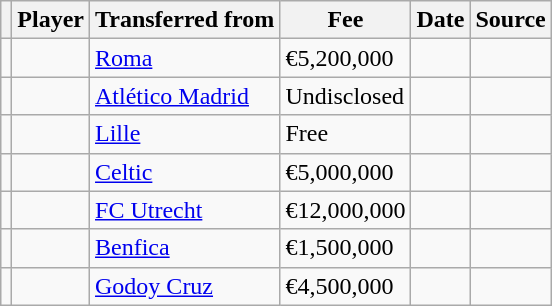<table class="wikitable plainrowheaders sortable">
<tr>
<th></th>
<th scope="col">Player</th>
<th>Transferred from</th>
<th style="width: 65px;">Fee</th>
<th scope="col">Date</th>
<th scope="col">Source</th>
</tr>
<tr>
<td align="center"></td>
<td></td>
<td> <a href='#'>Roma</a></td>
<td>€5,200,000</td>
<td></td>
<td></td>
</tr>
<tr>
<td align="center"></td>
<td></td>
<td><a href='#'>Atlético Madrid</a></td>
<td>Undisclosed</td>
<td></td>
<td></td>
</tr>
<tr>
<td align="center"></td>
<td></td>
<td> <a href='#'>Lille</a></td>
<td>Free</td>
<td></td>
<td></td>
</tr>
<tr>
<td align="center"></td>
<td></td>
<td> <a href='#'>Celtic</a></td>
<td>€5,000,000</td>
<td></td>
<td></td>
</tr>
<tr>
<td align="center"></td>
<td></td>
<td> <a href='#'>FC Utrecht</a></td>
<td>€12,000,000</td>
<td></td>
<td></td>
</tr>
<tr>
<td align="center"></td>
<td></td>
<td> <a href='#'>Benfica</a></td>
<td>€1,500,000</td>
<td></td>
<td></td>
</tr>
<tr>
<td align="center"></td>
<td></td>
<td> <a href='#'>Godoy Cruz</a></td>
<td>€4,500,000</td>
<td></td>
<td></td>
</tr>
</table>
